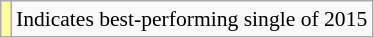<table class="wikitable" style="font-size:90%;">
<tr>
<td style="background-color:#FFFF99"></td>
<td>Indicates best-performing single of 2015</td>
</tr>
</table>
